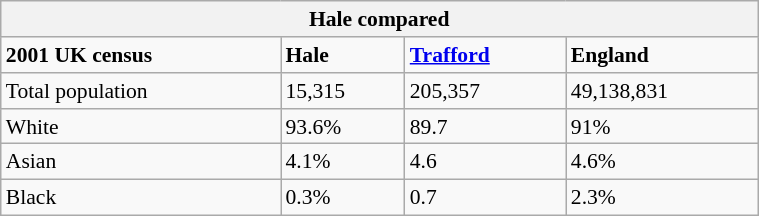<table class="wikitable" style="float: right; margin-left: 2em; width: 40%; font-size: 90%;" cellspacing="3">
<tr>
<th colspan="4"><strong>Hale compared</strong></th>
</tr>
<tr>
<td><strong>2001 UK census</strong></td>
<td><strong>Hale</strong></td>
<td><strong><a href='#'>Trafford</a></strong></td>
<td><strong>England</strong></td>
</tr>
<tr>
<td>Total population</td>
<td>15,315</td>
<td>205,357</td>
<td>49,138,831</td>
</tr>
<tr>
<td>White</td>
<td>93.6%</td>
<td>89.7</td>
<td>91%</td>
</tr>
<tr>
<td>Asian</td>
<td>4.1%</td>
<td>4.6</td>
<td>4.6%</td>
</tr>
<tr>
<td>Black</td>
<td>0.3%</td>
<td>0.7</td>
<td>2.3%</td>
</tr>
</table>
